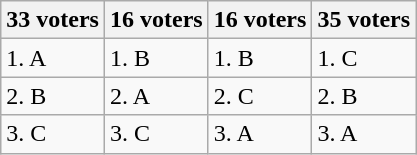<table class="wikitable">
<tr>
<th>33 voters</th>
<th>16 voters</th>
<th>16 voters</th>
<th>35 voters</th>
</tr>
<tr>
<td>1. A</td>
<td>1. B</td>
<td>1. B</td>
<td>1. C</td>
</tr>
<tr>
<td>2. B</td>
<td>2. A</td>
<td>2. C</td>
<td>2. B</td>
</tr>
<tr>
<td>3. C</td>
<td>3. C</td>
<td>3. A</td>
<td>3. A</td>
</tr>
</table>
